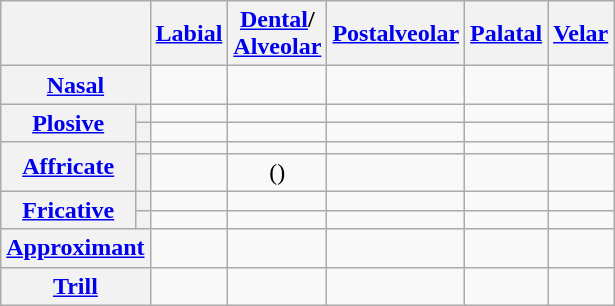<table class="wikitable" style="text-align: center;">
<tr>
<th colspan="2"></th>
<th><a href='#'>Labial</a></th>
<th><a href='#'>Dental</a>/<br><a href='#'>Alveolar</a></th>
<th><a href='#'>Postalveolar</a></th>
<th><a href='#'>Palatal</a></th>
<th><a href='#'>Velar</a></th>
</tr>
<tr>
<th colspan="2"><a href='#'>Nasal</a></th>
<td></td>
<td></td>
<td></td>
<td></td>
<td></td>
</tr>
<tr>
<th rowspan="2"><a href='#'>Plosive</a></th>
<th></th>
<td></td>
<td></td>
<td></td>
<td></td>
<td></td>
</tr>
<tr>
<th></th>
<td></td>
<td></td>
<td></td>
<td></td>
<td></td>
</tr>
<tr>
<th rowspan="2"><a href='#'>Affricate</a></th>
<th></th>
<td></td>
<td></td>
<td></td>
<td></td>
<td></td>
</tr>
<tr>
<th></th>
<td></td>
<td>()</td>
<td></td>
<td></td>
<td></td>
</tr>
<tr>
<th rowspan="2"><a href='#'>Fricative</a></th>
<th></th>
<td></td>
<td></td>
<td></td>
<td></td>
<td></td>
</tr>
<tr>
<th></th>
<td></td>
<td></td>
<td></td>
<td></td>
<td></td>
</tr>
<tr>
<th colspan="2"><a href='#'>Approximant</a></th>
<td></td>
<td></td>
<td></td>
<td></td>
<td></td>
</tr>
<tr>
<th colspan="2"><a href='#'>Trill</a></th>
<td></td>
<td></td>
<td></td>
<td></td>
<td></td>
</tr>
</table>
